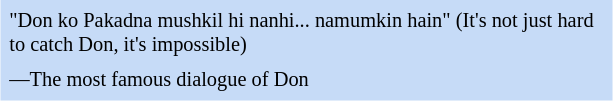<table class="toccolours" style="float: right; margin-left: 1em; margin-right: 2em; font-size: 85%; background:#c6dbf7; color:black; width:30em; max-width: 40%;" cellspacing="5">
<tr>
<td style="text-align: left;">"Don ko Pakadna mushkil hi nanhi... namumkin hain" (It's not just hard to catch Don, it's impossible)</td>
</tr>
<tr>
<td style="text-align: left;">—The most famous dialogue of Don</td>
</tr>
</table>
